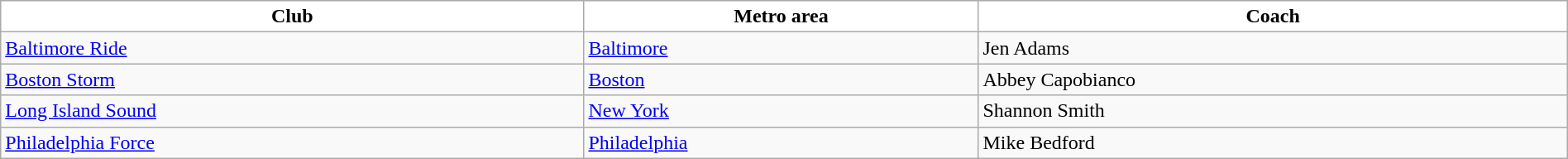<table class="wikitable sortable" style="width:100%">
<tr>
<th style=background:white scope="col">Club</th>
<th style=background:white scope="col">Metro area</th>
<th style=background:white>Coach</th>
</tr>
<tr>
<td><a href='#'>Baltimore Ride</a></td>
<td><a href='#'>Baltimore</a></td>
<td>Jen Adams</td>
</tr>
<tr>
<td><a href='#'>Boston Storm</a></td>
<td><a href='#'>Boston</a></td>
<td>Abbey Capobianco</td>
</tr>
<tr>
<td><a href='#'>Long Island Sound</a></td>
<td><a href='#'>New York</a></td>
<td>Shannon Smith</td>
</tr>
<tr>
<td><a href='#'>Philadelphia Force</a></td>
<td><a href='#'>Philadelphia</a></td>
<td>Mike Bedford</td>
</tr>
</table>
